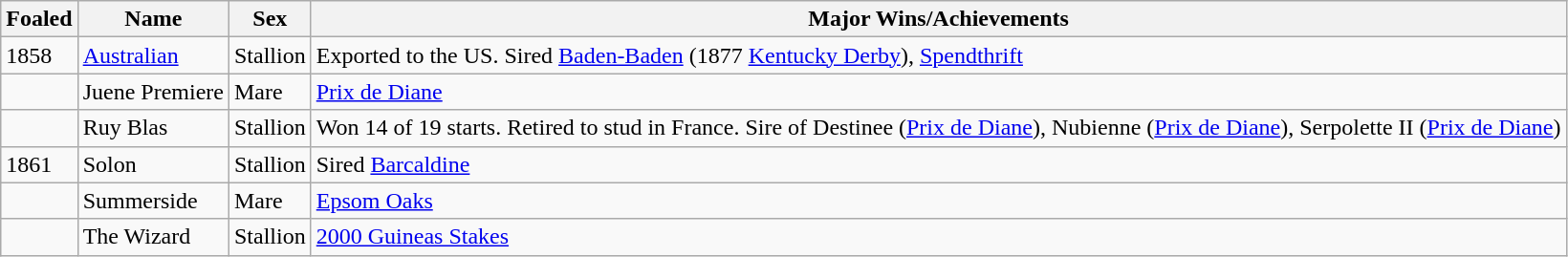<table class="wikitable">
<tr>
<th>Foaled</th>
<th>Name</th>
<th>Sex</th>
<th>Major Wins/Achievements</th>
</tr>
<tr>
<td>1858</td>
<td><a href='#'>Australian</a></td>
<td>Stallion</td>
<td>Exported to the US. Sired <a href='#'>Baden-Baden</a> (1877 <a href='#'>Kentucky Derby</a>), <a href='#'>Spendthrift</a></td>
</tr>
<tr>
<td></td>
<td>Juene Premiere</td>
<td>Mare</td>
<td><a href='#'>Prix de Diane</a></td>
</tr>
<tr>
<td></td>
<td>Ruy Blas</td>
<td>Stallion</td>
<td>Won 14 of 19 starts. Retired to stud in France. Sire of Destinee (<a href='#'>Prix de Diane</a>), Nubienne (<a href='#'>Prix de Diane</a>), Serpolette II (<a href='#'>Prix de Diane</a>)</td>
</tr>
<tr>
<td>1861</td>
<td>Solon</td>
<td>Stallion</td>
<td>Sired <a href='#'>Barcaldine</a></td>
</tr>
<tr>
<td></td>
<td>Summerside</td>
<td>Mare</td>
<td><a href='#'>Epsom Oaks</a></td>
</tr>
<tr>
<td></td>
<td>The Wizard</td>
<td>Stallion</td>
<td><a href='#'>2000 Guineas Stakes</a></td>
</tr>
</table>
